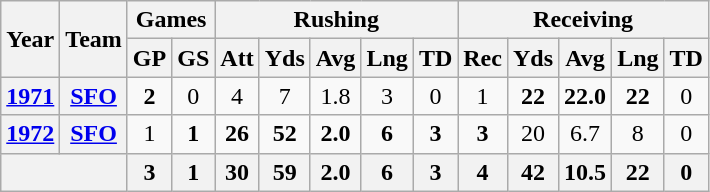<table class="wikitable" style="text-align:center;">
<tr>
<th rowspan="2">Year</th>
<th rowspan="2">Team</th>
<th colspan="2">Games</th>
<th colspan="5">Rushing</th>
<th colspan="5">Receiving</th>
</tr>
<tr>
<th>GP</th>
<th>GS</th>
<th>Att</th>
<th>Yds</th>
<th>Avg</th>
<th>Lng</th>
<th>TD</th>
<th>Rec</th>
<th>Yds</th>
<th>Avg</th>
<th>Lng</th>
<th>TD</th>
</tr>
<tr>
<th><a href='#'>1971</a></th>
<th><a href='#'>SFO</a></th>
<td><strong>2</strong></td>
<td>0</td>
<td>4</td>
<td>7</td>
<td>1.8</td>
<td>3</td>
<td>0</td>
<td>1</td>
<td><strong>22</strong></td>
<td><strong>22.0</strong></td>
<td><strong>22</strong></td>
<td>0</td>
</tr>
<tr>
<th><a href='#'>1972</a></th>
<th><a href='#'>SFO</a></th>
<td>1</td>
<td><strong>1</strong></td>
<td><strong>26</strong></td>
<td><strong>52</strong></td>
<td><strong>2.0</strong></td>
<td><strong>6</strong></td>
<td><strong>3</strong></td>
<td><strong>3</strong></td>
<td>20</td>
<td>6.7</td>
<td>8</td>
<td>0</td>
</tr>
<tr>
<th colspan="2"></th>
<th>3</th>
<th>1</th>
<th>30</th>
<th>59</th>
<th>2.0</th>
<th>6</th>
<th>3</th>
<th>4</th>
<th>42</th>
<th>10.5</th>
<th>22</th>
<th>0</th>
</tr>
</table>
